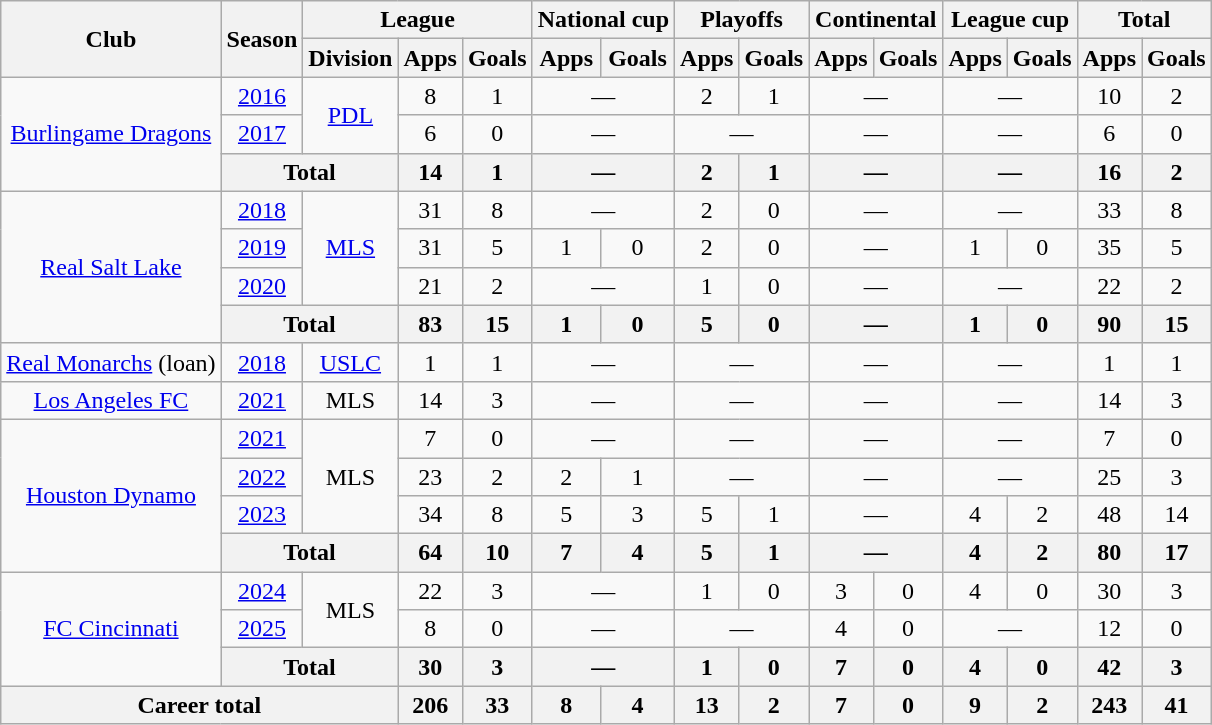<table class="wikitable" style="text-align:center">
<tr>
<th rowspan="2">Club</th>
<th rowspan="2">Season</th>
<th colspan="3">League</th>
<th colspan="2">National cup</th>
<th colspan="2">Playoffs</th>
<th colspan="2">Continental</th>
<th colspan="2">League cup</th>
<th colspan="2">Total</th>
</tr>
<tr>
<th>Division</th>
<th>Apps</th>
<th>Goals</th>
<th>Apps</th>
<th>Goals</th>
<th>Apps</th>
<th>Goals</th>
<th>Apps</th>
<th>Goals</th>
<th>Apps</th>
<th>Goals</th>
<th>Apps</th>
<th>Goals</th>
</tr>
<tr>
<td rowspan="3"><a href='#'>Burlingame Dragons</a></td>
<td><a href='#'>2016</a></td>
<td rowspan="2"><a href='#'>PDL</a></td>
<td>8</td>
<td>1</td>
<td colspan="2">—</td>
<td>2</td>
<td>1</td>
<td colspan="2">—</td>
<td colspan="2">—</td>
<td>10</td>
<td>2</td>
</tr>
<tr>
<td><a href='#'>2017</a></td>
<td>6</td>
<td>0</td>
<td colspan="2">—</td>
<td colspan="2">—</td>
<td colspan="2">—</td>
<td colspan="2">—</td>
<td>6</td>
<td>0</td>
</tr>
<tr>
<th colspan="2">Total</th>
<th>14</th>
<th>1</th>
<th colspan="2">—</th>
<th>2</th>
<th>1</th>
<th colspan="2">—</th>
<th colspan="2">—</th>
<th>16</th>
<th>2</th>
</tr>
<tr>
<td rowspan="4"><a href='#'>Real Salt Lake</a></td>
<td><a href='#'>2018</a></td>
<td rowspan="3"><a href='#'>MLS</a></td>
<td>31</td>
<td>8</td>
<td colspan="2">—</td>
<td>2</td>
<td>0</td>
<td colspan="2">—</td>
<td colspan="2">—</td>
<td>33</td>
<td>8</td>
</tr>
<tr>
<td><a href='#'>2019</a></td>
<td>31</td>
<td>5</td>
<td>1</td>
<td>0</td>
<td>2</td>
<td>0</td>
<td colspan="2">—</td>
<td>1</td>
<td>0</td>
<td>35</td>
<td>5</td>
</tr>
<tr>
<td><a href='#'>2020</a></td>
<td>21</td>
<td>2</td>
<td colspan="2">—</td>
<td>1</td>
<td>0</td>
<td colspan="2">—</td>
<td colspan="2">—</td>
<td>22</td>
<td>2</td>
</tr>
<tr>
<th colspan="2">Total</th>
<th>83</th>
<th>15</th>
<th>1</th>
<th>0</th>
<th>5</th>
<th>0</th>
<th colspan="2">—</th>
<th>1</th>
<th>0</th>
<th>90</th>
<th>15</th>
</tr>
<tr>
<td><a href='#'>Real Monarchs</a> (loan)</td>
<td><a href='#'>2018</a></td>
<td><a href='#'>USLC</a></td>
<td>1</td>
<td>1</td>
<td colspan="2">—</td>
<td colspan="2">—</td>
<td colspan="2">—</td>
<td colspan="2">—</td>
<td>1</td>
<td>1</td>
</tr>
<tr>
<td><a href='#'>Los Angeles FC</a></td>
<td><a href='#'>2021</a></td>
<td>MLS</td>
<td>14</td>
<td>3</td>
<td colspan="2">—</td>
<td colspan="2">—</td>
<td colspan="2">—</td>
<td colspan="2">—</td>
<td>14</td>
<td>3</td>
</tr>
<tr>
<td rowspan="4"><a href='#'>Houston Dynamo</a></td>
<td><a href='#'>2021</a></td>
<td rowspan="3">MLS</td>
<td>7</td>
<td>0</td>
<td colspan="2">—</td>
<td colspan="2">—</td>
<td colspan="2">—</td>
<td colspan="2">—</td>
<td>7</td>
<td>0</td>
</tr>
<tr>
<td><a href='#'>2022</a></td>
<td>23</td>
<td>2</td>
<td>2</td>
<td>1</td>
<td colspan="2">—</td>
<td colspan="2">—</td>
<td colspan="2">—</td>
<td>25</td>
<td>3</td>
</tr>
<tr>
<td><a href='#'>2023</a></td>
<td>34</td>
<td>8</td>
<td>5</td>
<td>3</td>
<td>5</td>
<td>1</td>
<td colspan="2">—</td>
<td>4</td>
<td>2</td>
<td>48</td>
<td>14</td>
</tr>
<tr>
<th colspan="2">Total</th>
<th>64</th>
<th>10</th>
<th>7</th>
<th>4</th>
<th>5</th>
<th>1</th>
<th colspan="2">—</th>
<th>4</th>
<th>2</th>
<th>80</th>
<th>17</th>
</tr>
<tr>
<td rowspan="3"><a href='#'>FC Cincinnati</a></td>
<td><a href='#'>2024</a></td>
<td rowspan="2">MLS</td>
<td>22</td>
<td>3</td>
<td colspan="2">—</td>
<td>1</td>
<td>0</td>
<td>3</td>
<td>0</td>
<td>4</td>
<td>0</td>
<td>30</td>
<td>3</td>
</tr>
<tr>
<td><a href='#'>2025</a></td>
<td>8</td>
<td>0</td>
<td colspan="2">—</td>
<td colspan="2">—</td>
<td>4</td>
<td>0</td>
<td colspan="2">—</td>
<td>12</td>
<td>0</td>
</tr>
<tr>
<th colspan="2">Total</th>
<th>30</th>
<th>3</th>
<th colspan="2">—</th>
<th>1</th>
<th>0</th>
<th>7</th>
<th>0</th>
<th>4</th>
<th>0</th>
<th>42</th>
<th>3</th>
</tr>
<tr>
<th colspan="3">Career total</th>
<th>206</th>
<th>33</th>
<th>8</th>
<th>4</th>
<th>13</th>
<th>2</th>
<th>7</th>
<th>0</th>
<th>9</th>
<th>2</th>
<th>243</th>
<th>41</th>
</tr>
</table>
